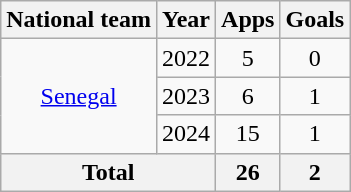<table class="wikitable" style="text-align: center;">
<tr>
<th>National team</th>
<th>Year</th>
<th>Apps</th>
<th>Goals</th>
</tr>
<tr>
<td rowspan="3"><a href='#'>Senegal</a></td>
<td>2022</td>
<td>5</td>
<td>0</td>
</tr>
<tr>
<td>2023</td>
<td>6</td>
<td>1</td>
</tr>
<tr>
<td>2024</td>
<td>15</td>
<td>1</td>
</tr>
<tr>
<th colspan="2">Total</th>
<th>26</th>
<th>2</th>
</tr>
</table>
